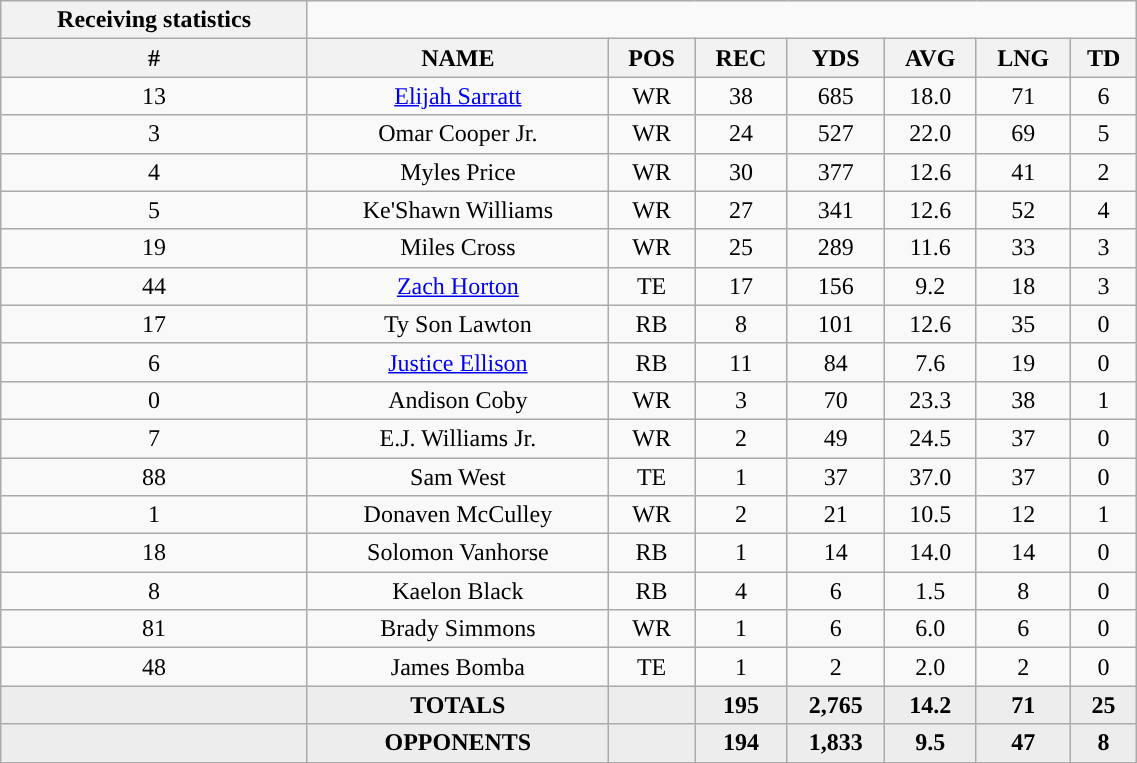<table style="width:60%; text-align:center;" class="wikitable collapsible collapsed">
<tr>
<th style="text-align:center; ">Receiving statistics</th>
</tr>
<tr>
<th>#</th>
<th>NAME</th>
<th>POS</th>
<th>REC</th>
<th>YDS</th>
<th>AVG</th>
<th>LNG</th>
<th>TD</th>
</tr>
<tr>
<td>13</td>
<td><a href='#'>Elijah Sarratt</a></td>
<td>WR</td>
<td>38</td>
<td>685</td>
<td>18.0</td>
<td>71</td>
<td>6</td>
</tr>
<tr>
<td>3</td>
<td>Omar Cooper Jr.</td>
<td>WR</td>
<td>24</td>
<td>527</td>
<td>22.0</td>
<td>69</td>
<td>5</td>
</tr>
<tr>
<td>4</td>
<td>Myles Price</td>
<td>WR</td>
<td>30</td>
<td>377</td>
<td>12.6</td>
<td>41</td>
<td>2</td>
</tr>
<tr>
<td>5</td>
<td>Ke'Shawn Williams</td>
<td>WR</td>
<td>27</td>
<td>341</td>
<td>12.6</td>
<td>52</td>
<td>4</td>
</tr>
<tr>
<td>19</td>
<td>Miles Cross</td>
<td>WR</td>
<td>25</td>
<td>289</td>
<td>11.6</td>
<td>33</td>
<td>3</td>
</tr>
<tr>
<td>44</td>
<td><a href='#'>Zach Horton</a></td>
<td>TE</td>
<td>17</td>
<td>156</td>
<td>9.2</td>
<td>18</td>
<td>3</td>
</tr>
<tr>
<td>17</td>
<td>Ty Son Lawton</td>
<td>RB</td>
<td>8</td>
<td>101</td>
<td>12.6</td>
<td>35</td>
<td>0</td>
</tr>
<tr>
<td>6</td>
<td><a href='#'>Justice Ellison</a></td>
<td>RB</td>
<td>11</td>
<td>84</td>
<td>7.6</td>
<td>19</td>
<td>0</td>
</tr>
<tr>
<td>0</td>
<td>Andison Coby</td>
<td>WR</td>
<td>3</td>
<td>70</td>
<td>23.3</td>
<td>38</td>
<td>1</td>
</tr>
<tr>
<td>7</td>
<td>E.J. Williams Jr.</td>
<td>WR</td>
<td>2</td>
<td>49</td>
<td>24.5</td>
<td>37</td>
<td>0</td>
</tr>
<tr>
<td>88</td>
<td>Sam West</td>
<td>TE</td>
<td>1</td>
<td>37</td>
<td>37.0</td>
<td>37</td>
<td>0</td>
</tr>
<tr>
<td>1</td>
<td>Donaven McCulley</td>
<td>WR</td>
<td>2</td>
<td>21</td>
<td>10.5</td>
<td>12</td>
<td>1</td>
</tr>
<tr>
<td>18</td>
<td>Solomon Vanhorse</td>
<td>RB</td>
<td>1</td>
<td>14</td>
<td>14.0</td>
<td>14</td>
<td>0</td>
</tr>
<tr>
<td>8</td>
<td>Kaelon Black</td>
<td>RB</td>
<td>4</td>
<td>6</td>
<td>1.5</td>
<td>8</td>
<td>0</td>
</tr>
<tr>
<td>81</td>
<td>Brady Simmons</td>
<td>WR</td>
<td>1</td>
<td>6</td>
<td>6.0</td>
<td>6</td>
<td>0</td>
</tr>
<tr>
<td>48</td>
<td>James Bomba</td>
<td>TE</td>
<td>1</td>
<td>2</td>
<td>2.0</td>
<td>2</td>
<td>0</td>
</tr>
<tr style="background-color:#ededed;">
<td></td>
<td><strong>TOTALS</strong></td>
<td></td>
<td><strong>195</strong></td>
<td><strong>2,765</strong></td>
<td><strong>14.2</strong></td>
<td><strong>71</strong></td>
<td><strong>25</strong></td>
</tr>
<tr style="background-color:#ededed;">
<td></td>
<td><strong>OPPONENTS</strong></td>
<td></td>
<td><strong>194</strong></td>
<td><strong>1,833</strong></td>
<td><strong>9.5</strong></td>
<td><strong>47</strong></td>
<td><strong>8</strong></td>
</tr>
</table>
